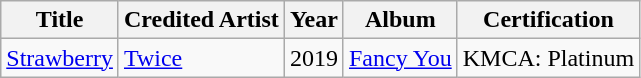<table class="wikitable">
<tr>
<th>Title</th>
<th>Credited Artist</th>
<th>Year</th>
<th>Album</th>
<th>Certification</th>
</tr>
<tr>
<td><a href='#'>Strawberry</a></td>
<td><a href='#'>Twice</a></td>
<td>2019</td>
<td><a href='#'>Fancy You</a></td>
<td>KMCA: Platinum</td>
</tr>
</table>
